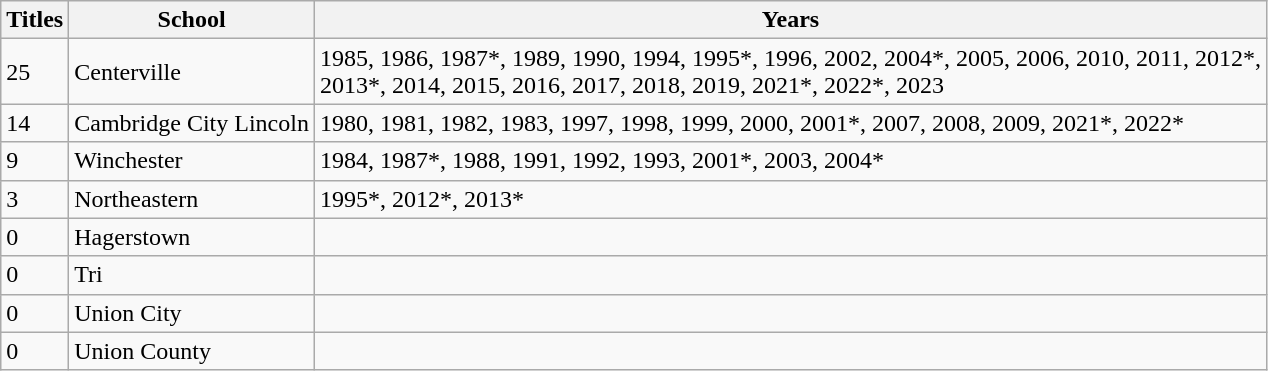<table class="wikitable">
<tr>
<th>Titles</th>
<th>School</th>
<th>Years</th>
</tr>
<tr>
<td>25</td>
<td>Centerville</td>
<td>1985, 1986, 1987*, 1989, 1990, 1994, 1995*, 1996, 2002, 2004*, 2005, 2006, 2010, 2011, 2012*,<br>2013*, 2014, 2015, 2016, 2017, 2018, 2019, 2021*, 2022*, 2023</td>
</tr>
<tr>
<td>14</td>
<td>Cambridge City Lincoln</td>
<td>1980, 1981, 1982, 1983, 1997, 1998, 1999, 2000, 2001*, 2007, 2008, 2009, 2021*, 2022*</td>
</tr>
<tr>
<td>9</td>
<td>Winchester</td>
<td>1984, 1987*, 1988, 1991, 1992, 1993, 2001*, 2003, 2004*</td>
</tr>
<tr>
<td>3</td>
<td>Northeastern</td>
<td>1995*, 2012*, 2013*</td>
</tr>
<tr>
<td>0</td>
<td>Hagerstown</td>
<td></td>
</tr>
<tr>
<td>0</td>
<td>Tri</td>
<td></td>
</tr>
<tr>
<td>0</td>
<td>Union City</td>
<td></td>
</tr>
<tr>
<td>0</td>
<td>Union County</td>
<td></td>
</tr>
</table>
